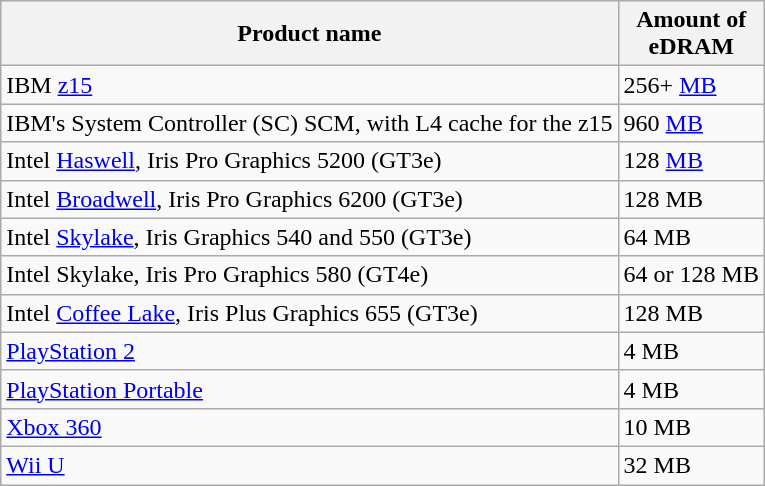<table class="wikitable">
<tr>
<th>Product name</th>
<th>Amount of<br>eDRAM</th>
</tr>
<tr>
<td>IBM <a href='#'>z15</a></td>
<td>256+ <a href='#'>MB</a></td>
</tr>
<tr>
<td>IBM's System Controller (SC) SCM, with L4 cache for the z15</td>
<td>960 <a href='#'>MB</a></td>
</tr>
<tr>
<td>Intel <a href='#'>Haswell</a>, Iris Pro Graphics 5200 (GT3e)</td>
<td>128 <a href='#'>MB</a></td>
</tr>
<tr>
<td>Intel <a href='#'>Broadwell</a>, Iris Pro Graphics 6200 (GT3e)</td>
<td>128 MB</td>
</tr>
<tr>
<td>Intel <a href='#'>Skylake</a>, Iris Graphics 540 and 550 (GT3e)</td>
<td>64 MB</td>
</tr>
<tr>
<td>Intel Skylake, Iris Pro Graphics 580 (GT4e)</td>
<td>64 or 128 MB</td>
</tr>
<tr>
<td>Intel <a href='#'>Coffee Lake</a>, Iris Plus Graphics 655 (GT3e)</td>
<td>128 MB</td>
</tr>
<tr>
<td><a href='#'>PlayStation&nbsp;2</a></td>
<td>4 MB</td>
</tr>
<tr>
<td><a href='#'>PlayStation Portable</a></td>
<td>4 MB</td>
</tr>
<tr>
<td><a href='#'>Xbox&nbsp;360</a></td>
<td>10 MB</td>
</tr>
<tr>
<td><a href='#'>Wii&nbsp;U</a></td>
<td>32 MB</td>
</tr>
</table>
